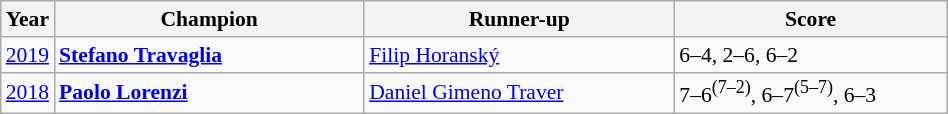<table class="wikitable" style="font-size:90%">
<tr>
<th>Year</th>
<th width="200">Champion</th>
<th width="200">Runner-up</th>
<th width="175">Score</th>
</tr>
<tr>
<td><a href='#'>2019</a></td>
<td> <strong><a href='#'>Stefano Travaglia</a></strong></td>
<td> <a href='#'>Filip Horanský</a></td>
<td>6–4, 2–6, 6–2</td>
</tr>
<tr>
<td><a href='#'>2018</a></td>
<td> <strong><a href='#'>Paolo Lorenzi</a></strong></td>
<td> <a href='#'>Daniel Gimeno Traver</a></td>
<td>7–6<sup>(7–2)</sup>, 6–7<sup>(5–7)</sup>, 6–3</td>
</tr>
</table>
